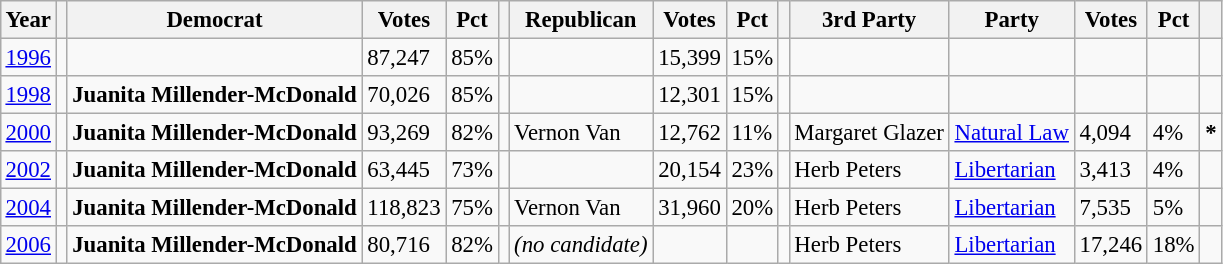<table class="wikitable" style="margin:0.5em ; font-size:95%">
<tr>
<th>Year</th>
<th></th>
<th>Democrat</th>
<th>Votes</th>
<th>Pct</th>
<th></th>
<th>Republican</th>
<th>Votes</th>
<th>Pct</th>
<th></th>
<th>3rd Party</th>
<th>Party</th>
<th>Votes</th>
<th>Pct</th>
<th></th>
</tr>
<tr>
<td><a href='#'>1996</a></td>
<td></td>
<td></td>
<td>87,247</td>
<td>85%</td>
<td></td>
<td></td>
<td>15,399</td>
<td>15%</td>
<td></td>
<td></td>
<td></td>
<td></td>
<td></td>
<td></td>
</tr>
<tr>
<td><a href='#'>1998</a></td>
<td></td>
<td><strong>Juanita Millender-McDonald</strong></td>
<td>70,026</td>
<td>85%</td>
<td></td>
<td></td>
<td>12,301</td>
<td>15%</td>
<td></td>
<td></td>
<td></td>
<td></td>
<td></td>
<td></td>
</tr>
<tr>
<td><a href='#'>2000</a></td>
<td></td>
<td><strong>Juanita Millender-McDonald</strong></td>
<td>93,269</td>
<td>82%</td>
<td></td>
<td>Vernon Van</td>
<td>12,762</td>
<td>11%</td>
<td></td>
<td>Margaret Glazer</td>
<td><a href='#'>Natural Law</a></td>
<td>4,094</td>
<td>4%</td>
<td><strong>*</strong></td>
</tr>
<tr>
<td><a href='#'>2002</a></td>
<td></td>
<td><strong>Juanita Millender-McDonald</strong></td>
<td>63,445</td>
<td>73%</td>
<td></td>
<td></td>
<td>20,154</td>
<td>23%</td>
<td></td>
<td>Herb Peters</td>
<td><a href='#'>Libertarian</a></td>
<td>3,413</td>
<td>4%</td>
<td></td>
</tr>
<tr>
<td><a href='#'>2004</a></td>
<td></td>
<td><strong>Juanita Millender-McDonald</strong></td>
<td>118,823</td>
<td>75%</td>
<td></td>
<td>Vernon Van</td>
<td>31,960</td>
<td>20%</td>
<td></td>
<td>Herb Peters</td>
<td><a href='#'>Libertarian</a></td>
<td>7,535</td>
<td>5%</td>
<td></td>
</tr>
<tr>
<td><a href='#'>2006</a></td>
<td></td>
<td><strong>Juanita Millender-McDonald</strong></td>
<td>80,716</td>
<td>82%</td>
<td></td>
<td><em>(no candidate)</em></td>
<td></td>
<td></td>
<td></td>
<td>Herb Peters</td>
<td><a href='#'>Libertarian</a></td>
<td>17,246</td>
<td>18%</td>
<td></td>
</tr>
</table>
